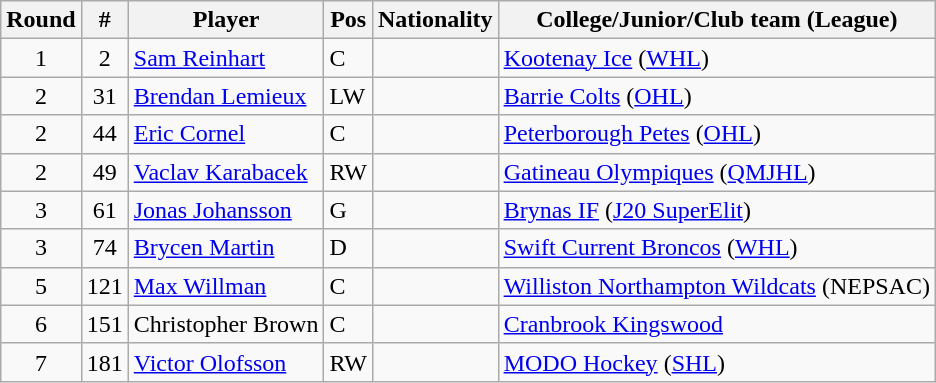<table class="wikitable">
<tr>
<th>Round</th>
<th>#</th>
<th>Player</th>
<th>Pos</th>
<th>Nationality</th>
<th>College/Junior/Club team (League)</th>
</tr>
<tr>
<td align=center>1</td>
<td align=center>2</td>
<td><a href='#'>Sam Reinhart</a></td>
<td>C</td>
<td></td>
<td><a href='#'>Kootenay Ice</a> (<a href='#'>WHL</a>)</td>
</tr>
<tr>
<td align=center>2</td>
<td align=center>31</td>
<td><a href='#'>Brendan Lemieux</a></td>
<td>LW</td>
<td></td>
<td><a href='#'>Barrie Colts</a> (<a href='#'>OHL</a>)</td>
</tr>
<tr>
<td align=center>2</td>
<td align=center>44</td>
<td><a href='#'>Eric Cornel</a></td>
<td>C</td>
<td></td>
<td><a href='#'>Peterborough Petes</a> (<a href='#'>OHL</a>)</td>
</tr>
<tr>
<td align=center>2</td>
<td align=center>49</td>
<td><a href='#'>Vaclav Karabacek</a></td>
<td>RW</td>
<td></td>
<td><a href='#'>Gatineau Olympiques</a> (<a href='#'>QMJHL</a>)</td>
</tr>
<tr>
<td align=center>3</td>
<td align=center>61</td>
<td><a href='#'>Jonas Johansson</a></td>
<td>G</td>
<td></td>
<td><a href='#'>Brynas IF</a> (<a href='#'>J20 SuperElit</a>)</td>
</tr>
<tr>
<td align=center>3</td>
<td align=center>74</td>
<td><a href='#'>Brycen Martin</a></td>
<td>D</td>
<td></td>
<td><a href='#'>Swift Current Broncos</a> (<a href='#'>WHL</a>)</td>
</tr>
<tr>
<td align=center>5</td>
<td align=center>121</td>
<td><a href='#'>Max Willman</a></td>
<td>C</td>
<td></td>
<td><a href='#'>Williston Northampton Wildcats</a> (NEPSAC)</td>
</tr>
<tr>
<td align=center>6</td>
<td align=center>151</td>
<td>Christopher Brown</td>
<td>C</td>
<td></td>
<td><a href='#'>Cranbrook Kingswood</a></td>
</tr>
<tr>
<td align=center>7</td>
<td align=center>181</td>
<td><a href='#'>Victor Olofsson</a></td>
<td>RW</td>
<td></td>
<td><a href='#'>MODO Hockey</a> (<a href='#'>SHL</a>)</td>
</tr>
</table>
